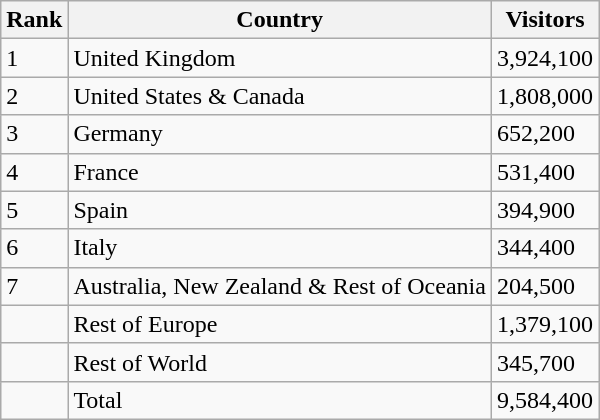<table class="wikitable">
<tr>
<th>Rank</th>
<th>Country</th>
<th>Visitors</th>
</tr>
<tr>
<td>1</td>
<td>United Kingdom</td>
<td>3,924,100</td>
</tr>
<tr>
<td>2</td>
<td>United States & Canada</td>
<td>1,808,000</td>
</tr>
<tr>
<td>3</td>
<td>Germany</td>
<td>652,200</td>
</tr>
<tr>
<td>4</td>
<td>France</td>
<td>531,400</td>
</tr>
<tr>
<td>5</td>
<td>Spain</td>
<td>394,900</td>
</tr>
<tr>
<td>6</td>
<td>Italy</td>
<td>344,400</td>
</tr>
<tr>
<td>7</td>
<td>Australia, New Zealand & Rest of Oceania</td>
<td>204,500</td>
</tr>
<tr>
<td></td>
<td>Rest of Europe</td>
<td>1,379,100</td>
</tr>
<tr>
<td></td>
<td>Rest of World</td>
<td>345,700</td>
</tr>
<tr>
<td></td>
<td>Total</td>
<td>9,584,400</td>
</tr>
</table>
